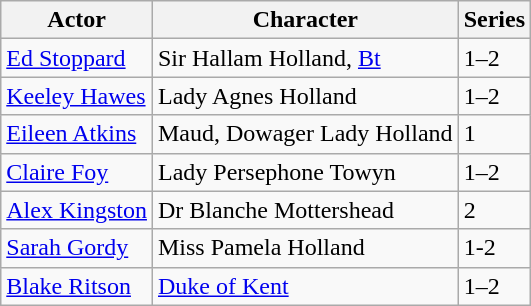<table class="wikitable">
<tr>
<th>Actor</th>
<th>Character</th>
<th>Series</th>
</tr>
<tr>
<td><a href='#'>Ed Stoppard</a></td>
<td>Sir Hallam Holland, <a href='#'>Bt</a></td>
<td>1–2</td>
</tr>
<tr>
<td><a href='#'>Keeley Hawes</a></td>
<td>Lady Agnes Holland</td>
<td>1–2</td>
</tr>
<tr>
<td><a href='#'>Eileen Atkins</a></td>
<td>Maud, Dowager Lady Holland</td>
<td>1</td>
</tr>
<tr>
<td><a href='#'>Claire Foy</a></td>
<td>Lady Persephone Towyn</td>
<td>1–2</td>
</tr>
<tr>
<td><a href='#'>Alex Kingston</a></td>
<td>Dr Blanche Mottershead</td>
<td>2</td>
</tr>
<tr>
<td><a href='#'>Sarah Gordy</a></td>
<td>Miss Pamela Holland</td>
<td>1-2</td>
</tr>
<tr>
<td><a href='#'>Blake Ritson</a></td>
<td><a href='#'>Duke of Kent</a></td>
<td>1–2</td>
</tr>
</table>
